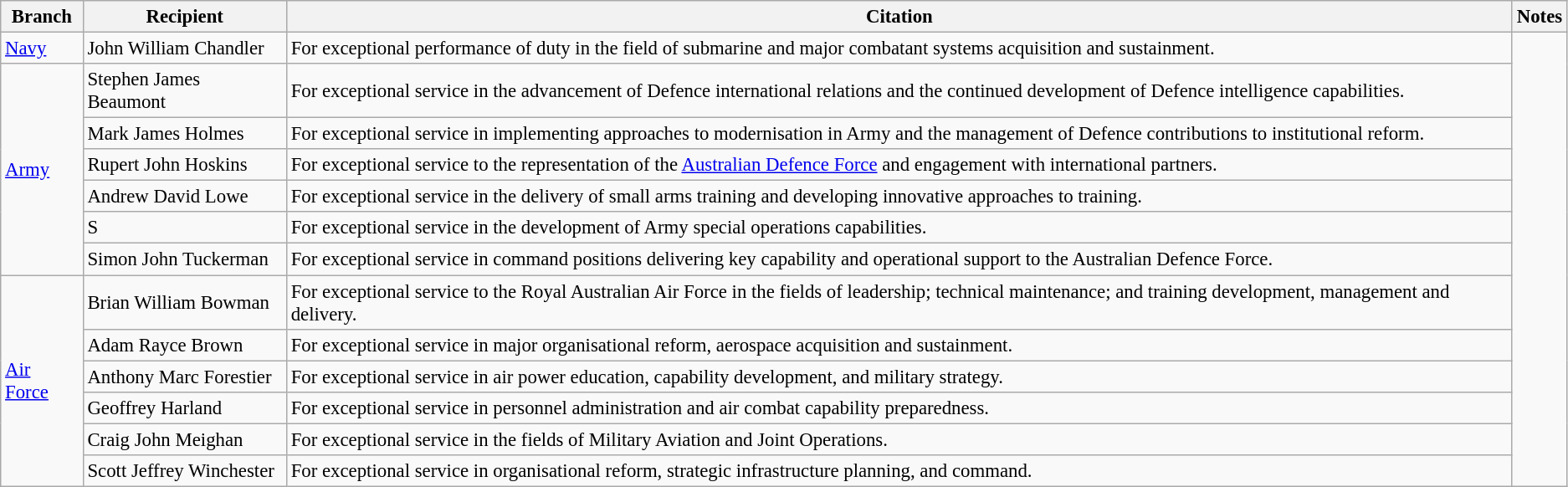<table class="wikitable" style="font-size:95%;">
<tr>
<th>Branch</th>
<th>Recipient</th>
<th>Citation</th>
<th>Notes</th>
</tr>
<tr>
<td><a href='#'>Navy</a></td>
<td> John William Chandler </td>
<td>For exceptional performance of duty in the field of submarine and major combatant systems acquisition and sustainment.</td>
<td rowspan=13></td>
</tr>
<tr>
<td rowspan="6"><a href='#'>Army</a></td>
<td> Stephen James Beaumont</td>
<td>For exceptional service in the advancement of Defence international relations and the continued development of Defence intelligence capabilities.</td>
</tr>
<tr>
<td> Mark James Holmes </td>
<td>For exceptional service in implementing approaches to modernisation in Army and the management of Defence contributions to institutional reform.</td>
</tr>
<tr>
<td> Rupert John Hoskins</td>
<td>For exceptional service to the representation of the <a href='#'>Australian Defence Force</a> and engagement with international partners.</td>
</tr>
<tr>
<td> Andrew David Lowe</td>
<td>For exceptional service in the delivery of small arms training and developing innovative approaches to training.</td>
</tr>
<tr>
<td> S</td>
<td>For exceptional service in the development of Army special operations capabilities.</td>
</tr>
<tr>
<td> Simon John Tuckerman </td>
<td>For exceptional service in command positions delivering key capability and operational support to the Australian Defence Force.</td>
</tr>
<tr>
<td rowspan="6"><a href='#'>Air Force</a></td>
<td> Brian William Bowman</td>
<td>For exceptional service to the Royal Australian Air Force in the fields of leadership; technical maintenance; and training development, management and delivery.</td>
</tr>
<tr>
<td> Adam Rayce Brown </td>
<td>For exceptional service in major organisational reform, aerospace acquisition and sustainment.</td>
</tr>
<tr>
<td> Anthony Marc Forestier </td>
<td>For exceptional service in air power education, capability development, and military strategy.</td>
</tr>
<tr>
<td> Geoffrey Harland </td>
<td>For exceptional service in personnel administration and air combat capability preparedness.</td>
</tr>
<tr>
<td> Craig John Meighan</td>
<td>For exceptional service in the fields of Military Aviation and Joint Operations.</td>
</tr>
<tr>
<td> Scott Jeffrey Winchester</td>
<td>For exceptional service in organisational reform, strategic infrastructure planning, and command.</td>
</tr>
</table>
